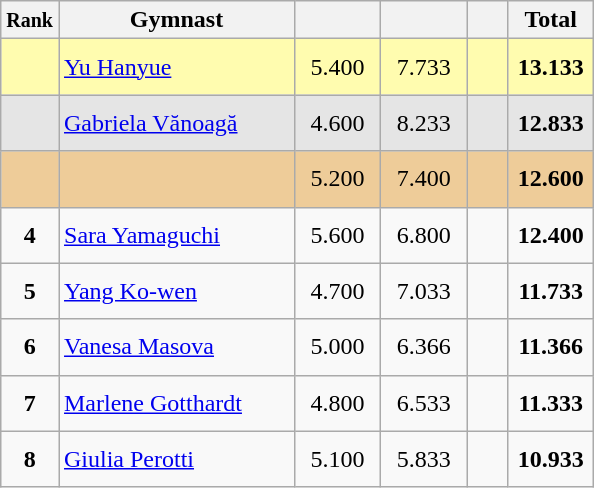<table style="text-align:center;" class="wikitable sortable">
<tr>
<th scope="col" style="width:15px;"><small>Rank</small></th>
<th scope="col" style="width:150px;">Gymnast</th>
<th scope="col" style="width:50px;"><small></small></th>
<th scope="col" style="width:50px;"><small></small></th>
<th scope="col" style="width:20px;"><small></small></th>
<th scope="col" style="width:50px;">Total</th>
</tr>
<tr style="background:#fffcaf;">
<td scope="row" style="text-align:center"><strong></strong></td>
<td style="height:30px; text-align:left;"> <a href='#'>Yu Hanyue</a></td>
<td>5.400</td>
<td>7.733</td>
<td></td>
<td><strong>13.133</strong></td>
</tr>
<tr style="background:#e5e5e5;">
<td scope="row" style="text-align:center"><strong></strong></td>
<td style="height:30px; text-align:left;"> <a href='#'>Gabriela Vănoagă</a></td>
<td>4.600</td>
<td>8.233</td>
<td></td>
<td><strong>12.833</strong></td>
</tr>
<tr style="background:#ec9;">
<td scope="row" style="text-align:center"><strong></strong></td>
<td style="height:30px; text-align:left;"></td>
<td>5.200</td>
<td>7.400</td>
<td></td>
<td><strong>12.600</strong></td>
</tr>
<tr>
<td scope="row" style="text-align:center"><strong>4</strong></td>
<td style="height:30px; text-align:left;"> <a href='#'>Sara Yamaguchi</a></td>
<td>5.600</td>
<td>6.800</td>
<td></td>
<td><strong>12.400</strong></td>
</tr>
<tr>
<td scope="row" style="text-align:center"><strong>5</strong></td>
<td style="height:30px; text-align:left;"> <a href='#'>Yang Ko-wen</a></td>
<td>4.700</td>
<td>7.033</td>
<td></td>
<td><strong>11.733</strong></td>
</tr>
<tr>
<td scope="row" style="text-align:center"><strong>6</strong></td>
<td style="height:30px; text-align:left;"> <a href='#'>Vanesa Masova</a></td>
<td>5.000</td>
<td>6.366</td>
<td></td>
<td><strong>11.366</strong></td>
</tr>
<tr>
<td scope="row" style="text-align:center"><strong>7</strong></td>
<td style="height:30px; text-align:left;"> <a href='#'>Marlene Gotthardt</a></td>
<td>4.800</td>
<td>6.533</td>
<td></td>
<td><strong>11.333</strong></td>
</tr>
<tr>
<td scope="row" style="text-align:center"><strong>8</strong></td>
<td style="height:30px; text-align:left;"> <a href='#'>Giulia Perotti</a></td>
<td>5.100</td>
<td>5.833</td>
<td></td>
<td><strong>10.933</strong></td>
</tr>
</table>
